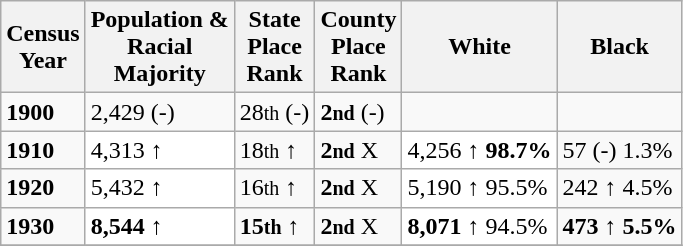<table class="wikitable">
<tr>
<th>Census<br>Year</th>
<th>Population &<br>Racial<br>Majority</th>
<th>State<br>Place<br>Rank</th>
<th>County<br>Place<br>Rank</th>
<th>White</th>
<th>Black</th>
</tr>
<tr>
<td><strong>1900</strong></td>
<td>2,429 (-)</td>
<td>28<small>th</small> (-)</td>
<td><strong>2<small>nd</small></strong> (-)</td>
<td></td>
<td></td>
</tr>
<tr>
<td><strong>1910</strong></td>
<td bgcolor="#FFFFFF">4,313 ↑</td>
<td>18<small>th</small> ↑</td>
<td><strong>2<small>nd</small></strong> X</td>
<td bgcolor="#FFFFFF">4,256 ↑ <strong>98.7%</strong><br><td>57 (-) 1.3%</td>
</tr>
<tr>
<td><strong>1920</strong></td>
<td bgcolor="#FFFFFF">5,432 ↑</td>
<td>16<small>th</small> ↑</td>
<td><strong>2<small>nd</small></strong> X</td>
<td bgcolor="#FFFFFF">5,190 ↑ 95.5%<br><td>242 ↑ 4.5%</td>
</tr>
<tr>
<td><strong>1930</strong></td>
<td bgcolor="#FFFFFF"><strong>8,544</strong> ↑</td>
<td><strong>15<small>th</small></strong> ↑</td>
<td><strong>2<small>nd</small></strong> X</td>
<td bgcolor="#FFFFFF"><strong>8,071</strong> ↑ 94.5%<br><td><strong>473</strong> ↑ <strong>5.5%</strong></td>
</tr>
<tr>
</tr>
</table>
